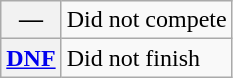<table class="wikitable">
<tr>
<th scope="row">—</th>
<td>Did not compete</td>
</tr>
<tr>
<th scope="row"><a href='#'>DNF</a></th>
<td>Did not finish</td>
</tr>
</table>
